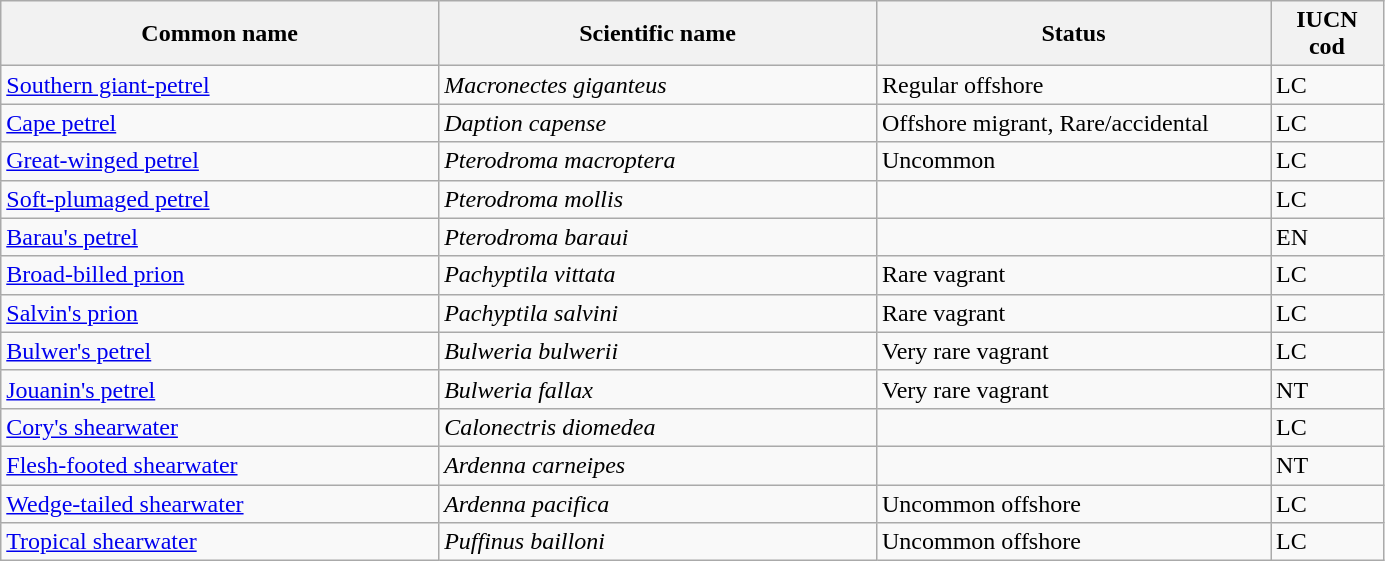<table width=73% class="wikitable sortable">
<tr>
<th width=20%>Common name</th>
<th width=20%>Scientific name</th>
<th width=18%>Status</th>
<th width=5%>IUCN cod</th>
</tr>
<tr>
<td><a href='#'>Southern giant-petrel</a></td>
<td><em>Macronectes giganteus</em></td>
<td>Regular offshore</td>
<td>LC</td>
</tr>
<tr>
<td><a href='#'>Cape petrel</a></td>
<td><em>Daption capense</em></td>
<td>Offshore migrant, Rare/accidental</td>
<td>LC</td>
</tr>
<tr>
<td><a href='#'>Great-winged petrel</a></td>
<td><em>Pterodroma macroptera</em></td>
<td>Uncommon</td>
<td>LC</td>
</tr>
<tr>
<td><a href='#'>Soft-plumaged petrel</a></td>
<td><em>Pterodroma mollis</em></td>
<td></td>
<td>LC</td>
</tr>
<tr>
<td><a href='#'>Barau's petrel</a></td>
<td><em>Pterodroma baraui</em></td>
<td></td>
<td>EN</td>
</tr>
<tr>
<td><a href='#'>Broad-billed prion</a></td>
<td><em>Pachyptila vittata</em></td>
<td>Rare vagrant</td>
<td>LC</td>
</tr>
<tr>
<td><a href='#'>Salvin's prion</a></td>
<td><em>Pachyptila salvini</em></td>
<td>Rare vagrant</td>
<td>LC</td>
</tr>
<tr>
<td><a href='#'>Bulwer's petrel</a></td>
<td><em>Bulweria bulwerii</em></td>
<td>Very rare vagrant</td>
<td>LC</td>
</tr>
<tr>
<td><a href='#'>Jouanin's petrel</a></td>
<td><em>Bulweria fallax</em></td>
<td>Very rare vagrant</td>
<td>NT</td>
</tr>
<tr>
<td><a href='#'>Cory's shearwater</a></td>
<td><em>Calonectris diomedea</em></td>
<td></td>
<td>LC</td>
</tr>
<tr>
<td><a href='#'>Flesh-footed shearwater</a></td>
<td><em>Ardenna carneipes</em></td>
<td></td>
<td>NT</td>
</tr>
<tr>
<td><a href='#'>Wedge-tailed shearwater</a></td>
<td><em>Ardenna pacifica</em></td>
<td>Uncommon offshore</td>
<td>LC</td>
</tr>
<tr>
<td><a href='#'>Tropical shearwater</a></td>
<td><em>Puffinus bailloni</em></td>
<td>Uncommon offshore</td>
<td>LC</td>
</tr>
</table>
